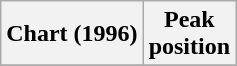<table class="wikitable sortable">
<tr>
<th align="left">Chart (1996)</th>
<th align="center">Peak<br>position</th>
</tr>
<tr>
</tr>
</table>
